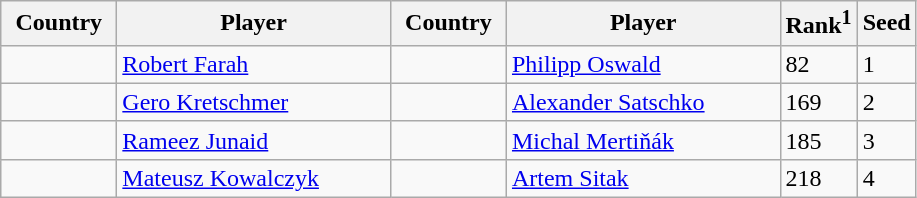<table class="sortable wikitable">
<tr>
<th width="70">Country</th>
<th width="175">Player</th>
<th width="70">Country</th>
<th width="175">Player</th>
<th>Rank<sup>1</sup></th>
<th>Seed</th>
</tr>
<tr>
<td></td>
<td><a href='#'>Robert Farah</a></td>
<td></td>
<td><a href='#'>Philipp Oswald</a></td>
<td>82</td>
<td>1</td>
</tr>
<tr>
<td></td>
<td><a href='#'>Gero Kretschmer</a></td>
<td></td>
<td><a href='#'>Alexander Satschko</a></td>
<td>169</td>
<td>2</td>
</tr>
<tr>
<td></td>
<td><a href='#'>Rameez Junaid</a></td>
<td></td>
<td><a href='#'>Michal Mertiňák</a></td>
<td>185</td>
<td>3</td>
</tr>
<tr>
<td></td>
<td><a href='#'>Mateusz Kowalczyk</a></td>
<td></td>
<td><a href='#'>Artem Sitak</a></td>
<td>218</td>
<td>4</td>
</tr>
</table>
